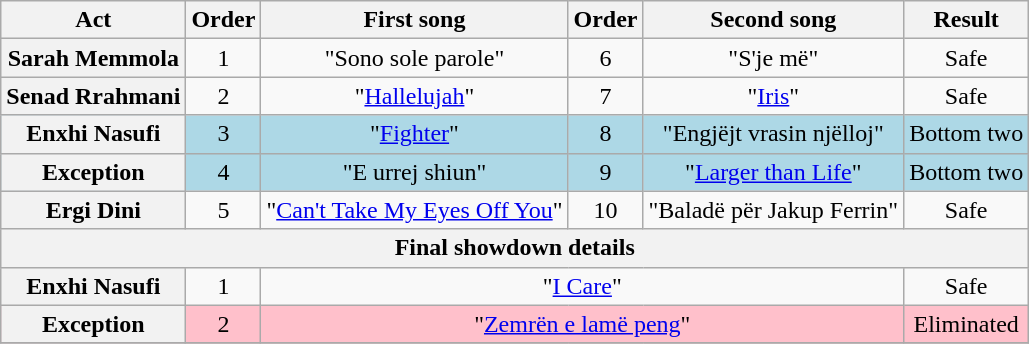<table class="wikitable plainrowheaders" style="text-align:center;">
<tr>
<th scope="col">Act</th>
<th scope="col">Order</th>
<th scope="col">First song</th>
<th scope="col">Order</th>
<th scope="col">Second song</th>
<th scope="col">Result</th>
</tr>
<tr>
<th scope="row">Sarah Memmola</th>
<td>1</td>
<td>"Sono sole parole"</td>
<td>6</td>
<td>"S'je më"</td>
<td>Safe</td>
</tr>
<tr>
<th scope="row">Senad Rrahmani</th>
<td>2</td>
<td>"<a href='#'>Hallelujah</a>"</td>
<td>7</td>
<td>"<a href='#'>Iris</a>"</td>
<td>Safe</td>
</tr>
<tr style="background:lightblue;">
<th scope="row">Enxhi Nasufi</th>
<td>3</td>
<td>"<a href='#'>Fighter</a>"</td>
<td>8</td>
<td>"Engjëjt vrasin njëlloj"</td>
<td>Bottom two</td>
</tr>
<tr style="background:lightblue;">
<th scope="row">Exception</th>
<td>4</td>
<td>"E urrej shiun"</td>
<td>9</td>
<td>"<a href='#'>Larger than Life</a>"</td>
<td>Bottom two</td>
</tr>
<tr>
<th scope="row">Ergi Dini</th>
<td>5</td>
<td>"<a href='#'>Can't Take My Eyes Off You</a>"</td>
<td>10</td>
<td>"Baladë për Jakup Ferrin"</td>
<td>Safe</td>
</tr>
<tr>
<th colspan=6>Final showdown details</th>
</tr>
<tr>
<th scope="row">Enxhi Nasufi</th>
<td>1</td>
<td colspan=3>"<a href='#'>I Care</a>"</td>
<td>Safe</td>
</tr>
<tr style="background:pink;">
<th scope="row">Exception</th>
<td>2</td>
<td colspan=3>"<a href='#'>Zemrën e lamë peng</a>"</td>
<td>Eliminated</td>
</tr>
<tr>
</tr>
</table>
